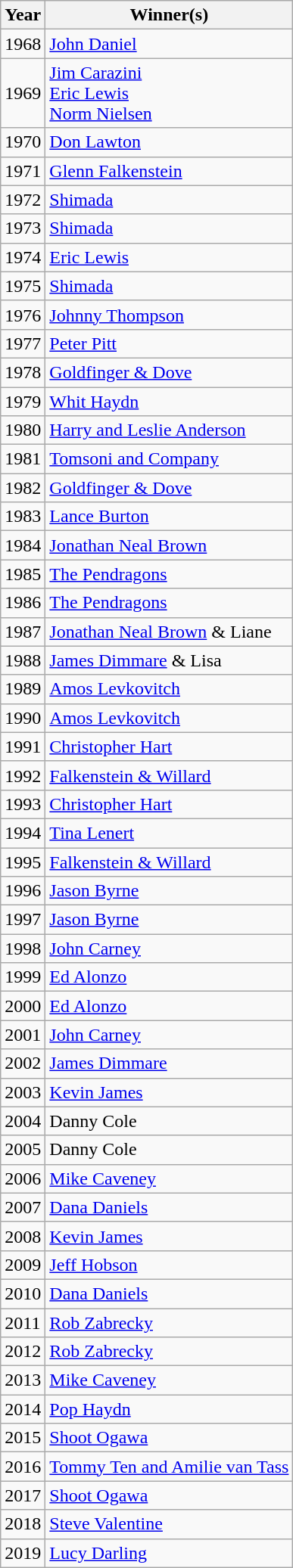<table class="wikitable sortable">
<tr>
<th>Year</th>
<th>Winner(s)</th>
</tr>
<tr>
<td>1968</td>
<td><a href='#'>John Daniel</a></td>
</tr>
<tr>
<td>1969</td>
<td><a href='#'>Jim Carazini</a><br><a href='#'>Eric Lewis</a><br><a href='#'>Norm Nielsen</a></td>
</tr>
<tr>
<td>1970</td>
<td><a href='#'>Don Lawton</a></td>
</tr>
<tr>
<td>1971</td>
<td><a href='#'>Glenn Falkenstein</a></td>
</tr>
<tr>
<td>1972</td>
<td><a href='#'>Shimada</a></td>
</tr>
<tr>
<td>1973</td>
<td><a href='#'>Shimada</a></td>
</tr>
<tr>
<td>1974</td>
<td><a href='#'>Eric Lewis</a></td>
</tr>
<tr>
<td>1975</td>
<td><a href='#'>Shimada</a></td>
</tr>
<tr>
<td>1976</td>
<td><a href='#'>Johnny Thompson</a></td>
</tr>
<tr>
<td>1977</td>
<td><a href='#'>Peter Pitt</a></td>
</tr>
<tr>
<td>1978</td>
<td><a href='#'>Goldfinger & Dove</a></td>
</tr>
<tr>
<td>1979</td>
<td><a href='#'>Whit Haydn</a></td>
</tr>
<tr>
<td>1980</td>
<td><a href='#'>Harry and Leslie Anderson</a></td>
</tr>
<tr>
<td>1981</td>
<td><a href='#'>Tomsoni and Company</a></td>
</tr>
<tr>
<td>1982</td>
<td><a href='#'>Goldfinger & Dove</a></td>
</tr>
<tr>
<td>1983</td>
<td><a href='#'>Lance Burton</a></td>
</tr>
<tr>
<td>1984</td>
<td><a href='#'>Jonathan Neal Brown</a></td>
</tr>
<tr>
<td>1985</td>
<td><a href='#'>The Pendragons</a></td>
</tr>
<tr>
<td>1986</td>
<td><a href='#'>The Pendragons</a></td>
</tr>
<tr>
<td>1987</td>
<td><a href='#'>Jonathan Neal Brown</a> & Liane</td>
</tr>
<tr>
<td>1988</td>
<td><a href='#'>James Dimmare</a> & Lisa</td>
</tr>
<tr>
<td>1989</td>
<td><a href='#'>Amos Levkovitch</a></td>
</tr>
<tr>
<td>1990</td>
<td><a href='#'>Amos Levkovitch</a></td>
</tr>
<tr>
<td>1991</td>
<td><a href='#'>Christopher Hart</a></td>
</tr>
<tr>
<td>1992</td>
<td><a href='#'>Falkenstein & Willard</a></td>
</tr>
<tr>
<td>1993</td>
<td><a href='#'>Christopher Hart</a></td>
</tr>
<tr>
<td>1994</td>
<td><a href='#'>Tina Lenert</a></td>
</tr>
<tr>
<td>1995</td>
<td><a href='#'>Falkenstein & Willard</a></td>
</tr>
<tr>
<td>1996</td>
<td><a href='#'>Jason Byrne</a></td>
</tr>
<tr>
<td>1997</td>
<td><a href='#'>Jason Byrne</a></td>
</tr>
<tr>
<td>1998</td>
<td><a href='#'>John Carney</a></td>
</tr>
<tr>
<td>1999</td>
<td><a href='#'>Ed Alonzo</a></td>
</tr>
<tr>
<td>2000</td>
<td><a href='#'>Ed Alonzo</a></td>
</tr>
<tr>
<td>2001</td>
<td><a href='#'>John Carney</a></td>
</tr>
<tr>
<td>2002</td>
<td><a href='#'>James Dimmare</a></td>
</tr>
<tr>
<td>2003</td>
<td><a href='#'>Kevin James</a></td>
</tr>
<tr>
<td>2004</td>
<td>Danny Cole</td>
</tr>
<tr>
<td>2005</td>
<td>Danny Cole</td>
</tr>
<tr>
<td>2006</td>
<td><a href='#'>Mike Caveney</a></td>
</tr>
<tr>
<td>2007</td>
<td><a href='#'>Dana Daniels</a></td>
</tr>
<tr>
<td>2008</td>
<td><a href='#'>Kevin James</a></td>
</tr>
<tr>
<td>2009</td>
<td><a href='#'>Jeff Hobson</a></td>
</tr>
<tr>
<td>2010</td>
<td><a href='#'>Dana Daniels</a></td>
</tr>
<tr>
<td>2011</td>
<td><a href='#'>Rob Zabrecky</a></td>
</tr>
<tr>
<td>2012</td>
<td><a href='#'>Rob Zabrecky</a></td>
</tr>
<tr>
<td>2013</td>
<td><a href='#'>Mike Caveney</a></td>
</tr>
<tr>
<td>2014</td>
<td><a href='#'>Pop Haydn</a></td>
</tr>
<tr>
<td>2015</td>
<td><a href='#'>Shoot Ogawa</a></td>
</tr>
<tr>
<td>2016</td>
<td><a href='#'>Tommy Ten and Amilie van Tass</a></td>
</tr>
<tr>
<td>2017</td>
<td><a href='#'>Shoot Ogawa</a></td>
</tr>
<tr>
<td>2018</td>
<td><a href='#'>Steve Valentine</a></td>
</tr>
<tr>
<td>2019</td>
<td><a href='#'>Lucy Darling</a></td>
</tr>
</table>
